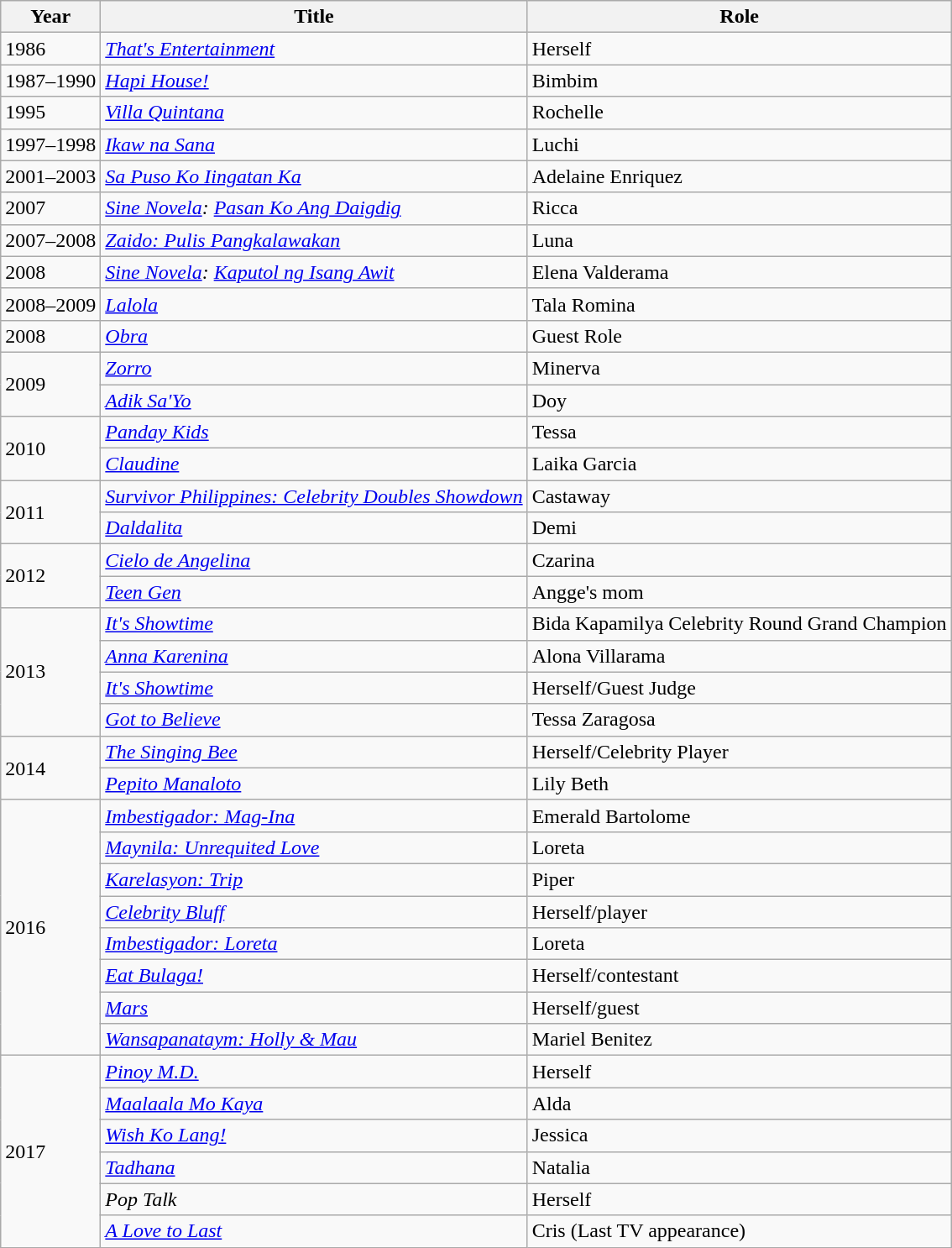<table class="wikitable">
<tr>
<th>Year</th>
<th>Title</th>
<th>Role</th>
</tr>
<tr>
<td>1986</td>
<td><em><a href='#'>That's Entertainment</a></em></td>
<td>Herself</td>
</tr>
<tr>
<td>1987–1990</td>
<td><em><a href='#'>Hapi House!</a></em></td>
<td>Bimbim</td>
</tr>
<tr>
<td>1995</td>
<td><em><a href='#'>Villa Quintana</a></em></td>
<td>Rochelle</td>
</tr>
<tr>
<td>1997–1998</td>
<td><em><a href='#'>Ikaw na Sana</a></em></td>
<td>Luchi</td>
</tr>
<tr>
<td>2001–2003</td>
<td><em><a href='#'>Sa Puso Ko Iingatan Ka</a></em></td>
<td>Adelaine Enriquez</td>
</tr>
<tr>
<td>2007</td>
<td><em><a href='#'>Sine Novela</a>: <a href='#'>Pasan Ko Ang Daigdig</a></em></td>
<td>Ricca</td>
</tr>
<tr>
<td>2007–2008</td>
<td><em><a href='#'>Zaido: Pulis Pangkalawakan</a></em></td>
<td>Luna</td>
</tr>
<tr>
<td>2008</td>
<td><em><a href='#'>Sine Novela</a>: <a href='#'>Kaputol ng Isang Awit</a></em></td>
<td>Elena Valderama</td>
</tr>
<tr>
<td>2008–2009</td>
<td><em><a href='#'>Lalola</a></em></td>
<td>Tala Romina</td>
</tr>
<tr>
<td>2008</td>
<td><em><a href='#'>Obra</a></em></td>
<td>Guest Role</td>
</tr>
<tr>
<td rowspan="2">2009</td>
<td><em><a href='#'>Zorro</a></em></td>
<td>Minerva</td>
</tr>
<tr>
<td><em><a href='#'>Adik Sa'Yo</a></em></td>
<td>Doy</td>
</tr>
<tr>
<td rowspan="2">2010</td>
<td><em><a href='#'>Panday Kids</a></em></td>
<td>Tessa</td>
</tr>
<tr>
<td><em><a href='#'>Claudine</a></em></td>
<td>Laika Garcia</td>
</tr>
<tr>
<td rowspan="2">2011</td>
<td><em><a href='#'>Survivor Philippines: Celebrity Doubles Showdown</a></em></td>
<td>Castaway</td>
</tr>
<tr>
<td><em><a href='#'>Daldalita</a></em></td>
<td>Demi</td>
</tr>
<tr>
<td rowspan="2">2012</td>
<td><em><a href='#'>Cielo de Angelina</a></em></td>
<td>Czarina</td>
</tr>
<tr>
<td><em><a href='#'>Teen Gen</a></em></td>
<td>Angge's mom</td>
</tr>
<tr>
<td rowspan="4">2013</td>
<td><em><a href='#'>It's Showtime</a></em></td>
<td>Bida Kapamilya Celebrity Round Grand Champion</td>
</tr>
<tr>
<td><em><a href='#'>Anna Karenina</a></em></td>
<td>Alona Villarama</td>
</tr>
<tr>
<td><em><a href='#'>It's Showtime</a></em></td>
<td>Herself/Guest Judge</td>
</tr>
<tr>
<td><em><a href='#'>Got to Believe</a></em></td>
<td>Tessa Zaragosa</td>
</tr>
<tr>
<td rowspan="2">2014</td>
<td><em><a href='#'>The Singing Bee</a></em></td>
<td>Herself/Celebrity Player</td>
</tr>
<tr>
<td><em><a href='#'>Pepito Manaloto</a></em></td>
<td>Lily Beth</td>
</tr>
<tr>
<td rowspan="8">2016</td>
<td><em><a href='#'>Imbestigador: Mag-Ina</a></em></td>
<td>Emerald Bartolome</td>
</tr>
<tr>
<td><em><a href='#'>Maynila: Unrequited Love</a></em></td>
<td>Loreta</td>
</tr>
<tr>
<td><em><a href='#'>Karelasyon: Trip</a></em></td>
<td>Piper</td>
</tr>
<tr>
<td><em><a href='#'>Celebrity Bluff</a></em></td>
<td>Herself/player</td>
</tr>
<tr>
<td><em><a href='#'>Imbestigador: Loreta</a></em></td>
<td>Loreta</td>
</tr>
<tr>
<td><em><a href='#'>Eat Bulaga!</a></em></td>
<td>Herself/contestant</td>
</tr>
<tr>
<td><em><a href='#'>Mars</a></em></td>
<td>Herself/guest</td>
</tr>
<tr>
<td><em><a href='#'>Wansapanataym: Holly & Mau</a></em></td>
<td>Mariel Benitez</td>
</tr>
<tr>
<td rowspan="6">2017</td>
<td><em><a href='#'>Pinoy M.D.</a></em></td>
<td>Herself</td>
</tr>
<tr>
<td><em><a href='#'>Maalaala Mo Kaya</a></em></td>
<td>Alda</td>
</tr>
<tr>
<td><em><a href='#'>Wish Ko Lang!</a></em></td>
<td>Jessica</td>
</tr>
<tr>
<td><em><a href='#'>Tadhana</a></em></td>
<td>Natalia</td>
</tr>
<tr>
<td><em>Pop Talk</em></td>
<td>Herself</td>
</tr>
<tr>
<td><em><a href='#'>A Love to Last</a></em></td>
<td>Cris (Last TV appearance)</td>
</tr>
</table>
